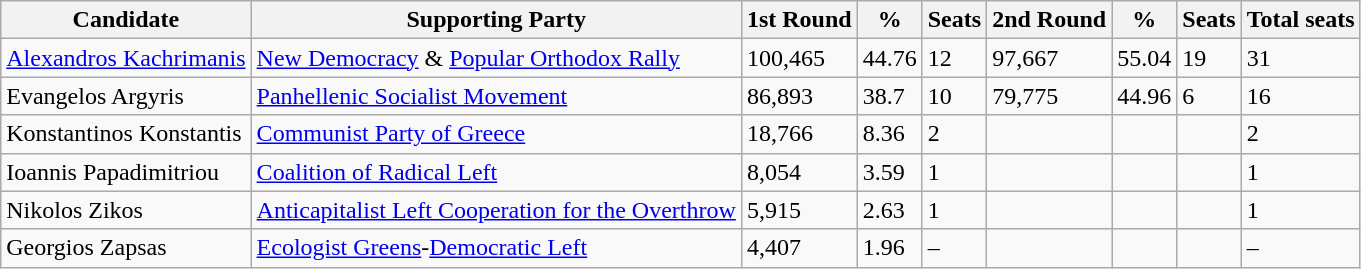<table class="wikitable sortable">
<tr>
<th>Candidate</th>
<th>Supporting Party</th>
<th>1st Round</th>
<th>%</th>
<th>Seats</th>
<th>2nd Round</th>
<th>%</th>
<th>Seats</th>
<th>Total seats</th>
</tr>
<tr>
<td><a href='#'>Alexandros Kachrimanis</a></td>
<td><a href='#'>New Democracy</a> & <a href='#'>Popular Orthodox Rally</a></td>
<td>100,465</td>
<td>44.76</td>
<td>12</td>
<td>97,667</td>
<td>55.04</td>
<td>19</td>
<td>31</td>
</tr>
<tr>
<td>Evangelos Argyris</td>
<td><a href='#'>Panhellenic Socialist Movement</a></td>
<td>86,893</td>
<td>38.7</td>
<td>10</td>
<td>79,775</td>
<td>44.96</td>
<td>6</td>
<td>16</td>
</tr>
<tr>
<td>Konstantinos Konstantis</td>
<td><a href='#'>Communist Party of Greece</a></td>
<td>18,766</td>
<td>8.36</td>
<td>2</td>
<td></td>
<td></td>
<td></td>
<td>2</td>
</tr>
<tr>
<td>Ioannis Papadimitriou</td>
<td><a href='#'>Coalition of Radical Left</a></td>
<td>8,054</td>
<td>3.59</td>
<td>1</td>
<td></td>
<td></td>
<td></td>
<td>1</td>
</tr>
<tr>
<td>Nikolos Zikos</td>
<td><a href='#'>Anticapitalist Left Cooperation for the Overthrow</a></td>
<td>5,915</td>
<td>2.63</td>
<td>1</td>
<td></td>
<td></td>
<td></td>
<td>1</td>
</tr>
<tr>
<td>Georgios Zapsas</td>
<td><a href='#'>Ecologist Greens</a>-<a href='#'>Democratic Left</a></td>
<td>4,407</td>
<td>1.96</td>
<td>–</td>
<td></td>
<td></td>
<td></td>
<td>–</td>
</tr>
</table>
